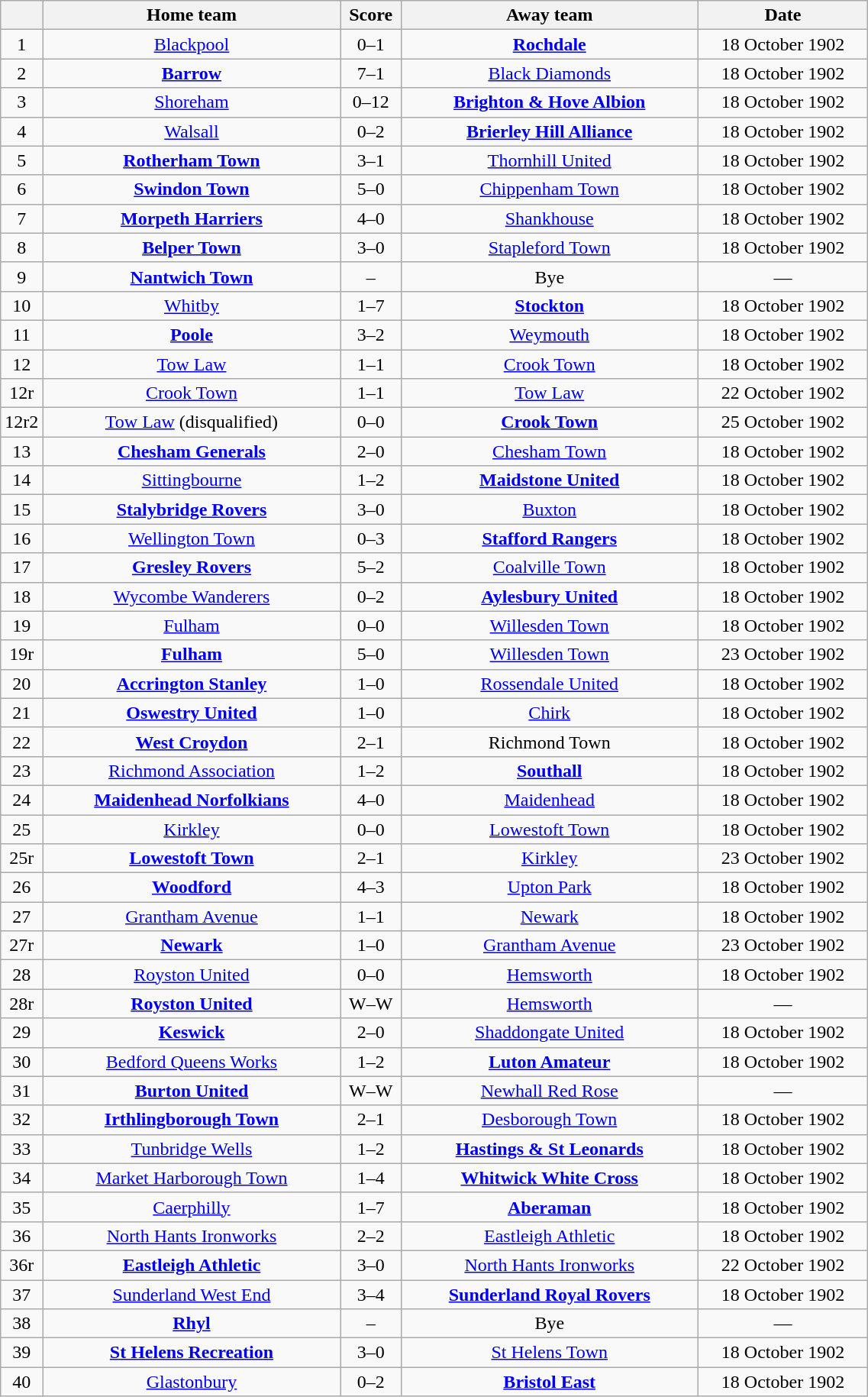<table class="wikitable" style="text-align:center; width:60%">
<tr>
<th style="width:3%"></th>
<th style="width:35%">Home team</th>
<th style="width:7%">Score</th>
<th style="width:35%">Away team</th>
<th style="width:20%">Date</th>
</tr>
<tr>
<td>1</td>
<td><a href='#'>Blackpool</a></td>
<td>0–1</td>
<td><strong><a href='#'>Rochdale</a></strong></td>
<td>18 October 1902</td>
</tr>
<tr>
<td>2</td>
<td><strong><a href='#'>Barrow</a></strong></td>
<td>7–1</td>
<td><a href='#'>Black Diamonds</a></td>
<td>18 October 1902</td>
</tr>
<tr>
<td>3</td>
<td><a href='#'>Shoreham</a></td>
<td>0–12</td>
<td><strong><a href='#'>Brighton & Hove Albion</a></strong></td>
<td>18 October 1902</td>
</tr>
<tr>
<td>4</td>
<td><a href='#'>Walsall</a></td>
<td>0–2</td>
<td><strong><a href='#'>Brierley Hill Alliance</a></strong></td>
<td>18 October 1902</td>
</tr>
<tr>
<td>5</td>
<td><strong><a href='#'>Rotherham Town</a></strong></td>
<td>3–1</td>
<td><a href='#'>Thornhill United</a></td>
<td>18 October 1902</td>
</tr>
<tr>
<td>6</td>
<td><strong><a href='#'>Swindon Town</a></strong></td>
<td>5–0</td>
<td><a href='#'>Chippenham Town</a></td>
<td>18 October 1902</td>
</tr>
<tr>
<td>7</td>
<td><strong><a href='#'>Morpeth Harriers</a></strong></td>
<td>4–0</td>
<td><a href='#'>Shankhouse</a></td>
<td>18 October 1902</td>
</tr>
<tr>
<td>8</td>
<td><strong><a href='#'>Belper Town</a></strong></td>
<td>3–0</td>
<td><a href='#'>Stapleford Town</a></td>
<td>18 October 1902</td>
</tr>
<tr>
<td>9</td>
<td><strong><a href='#'>Nantwich Town</a></strong></td>
<td>–</td>
<td>Bye</td>
<td>—</td>
</tr>
<tr>
<td>10</td>
<td><a href='#'>Whitby</a></td>
<td>1–7</td>
<td><strong><a href='#'>Stockton</a></strong></td>
<td>18 October 1902</td>
</tr>
<tr>
<td>11</td>
<td><strong><a href='#'>Poole</a></strong></td>
<td>3–2</td>
<td><a href='#'>Weymouth</a></td>
<td>18 October 1902</td>
</tr>
<tr>
<td>12</td>
<td><a href='#'>Tow Law</a></td>
<td>1–1</td>
<td><a href='#'>Crook Town</a></td>
<td>18 October 1902</td>
</tr>
<tr>
<td>12r</td>
<td><a href='#'>Crook Town</a></td>
<td>1–1</td>
<td><a href='#'>Tow Law</a></td>
<td>22 October 1902</td>
</tr>
<tr>
<td>12r2</td>
<td><a href='#'>Tow Law</a> (disqualified)</td>
<td>0–0</td>
<td><strong><a href='#'>Crook Town</a></strong></td>
<td>25 October 1902</td>
</tr>
<tr>
<td>13</td>
<td><strong><a href='#'>Chesham Generals</a></strong></td>
<td>2–0</td>
<td><a href='#'>Chesham Town</a></td>
<td>18 October 1902</td>
</tr>
<tr>
<td>14</td>
<td><a href='#'>Sittingbourne</a></td>
<td>1–2</td>
<td><strong><a href='#'>Maidstone United</a></strong></td>
<td>18 October 1902</td>
</tr>
<tr>
<td>15</td>
<td><strong><a href='#'>Stalybridge Rovers</a></strong></td>
<td>3–0</td>
<td><a href='#'>Buxton</a></td>
<td>18 October 1902</td>
</tr>
<tr>
<td>16</td>
<td><a href='#'>Wellington Town</a></td>
<td>0–3</td>
<td><strong><a href='#'>Stafford Rangers</a></strong></td>
<td>18 October 1902</td>
</tr>
<tr>
<td>17</td>
<td><strong><a href='#'>Gresley Rovers</a></strong></td>
<td>5–2</td>
<td><a href='#'>Coalville Town</a></td>
<td>18 October 1902</td>
</tr>
<tr>
<td>18</td>
<td><a href='#'>Wycombe Wanderers</a></td>
<td>0–2</td>
<td><strong><a href='#'>Aylesbury United</a></strong></td>
<td>18 October 1902</td>
</tr>
<tr>
<td>19</td>
<td><a href='#'>Fulham</a></td>
<td>0–0</td>
<td><a href='#'>Willesden Town</a></td>
<td>18 October 1902</td>
</tr>
<tr>
<td>19r</td>
<td><strong><a href='#'>Fulham</a></strong></td>
<td>5–0</td>
<td><a href='#'>Willesden Town</a></td>
<td>23 October 1902</td>
</tr>
<tr>
<td>20</td>
<td><strong><a href='#'>Accrington Stanley</a></strong></td>
<td>1–0</td>
<td><a href='#'>Rossendale United</a></td>
<td>18 October 1902</td>
</tr>
<tr>
<td>21</td>
<td><strong><a href='#'>Oswestry United</a></strong></td>
<td>1–0</td>
<td><a href='#'>Chirk</a></td>
<td>18 October 1902</td>
</tr>
<tr>
<td>22</td>
<td><strong><a href='#'>West Croydon</a></strong></td>
<td>2–1</td>
<td>Richmond Town</td>
<td>18 October 1902</td>
</tr>
<tr>
<td>23</td>
<td><a href='#'>Richmond Association</a></td>
<td>1–2</td>
<td><strong><a href='#'>Southall</a></strong></td>
<td>18 October 1902</td>
</tr>
<tr>
<td>24</td>
<td><strong><a href='#'>Maidenhead Norfolkians</a></strong></td>
<td>4–0</td>
<td><a href='#'>Maidenhead</a></td>
<td>18 October 1902</td>
</tr>
<tr>
<td>25</td>
<td><a href='#'>Kirkley</a></td>
<td>0–0</td>
<td><a href='#'>Lowestoft Town</a></td>
<td>18 October 1902</td>
</tr>
<tr>
<td>25r</td>
<td><strong><a href='#'>Lowestoft Town</a></strong></td>
<td>2–1</td>
<td><a href='#'>Kirkley</a></td>
<td>23 October 1902</td>
</tr>
<tr>
<td>26</td>
<td><strong><a href='#'>Woodford</a></strong></td>
<td>4–3</td>
<td><a href='#'>Upton Park</a></td>
<td>18 October 1902</td>
</tr>
<tr>
<td>27</td>
<td><a href='#'>Grantham Avenue</a></td>
<td>1–1</td>
<td><a href='#'>Newark</a></td>
<td>18 October 1902</td>
</tr>
<tr>
<td>27r</td>
<td><strong><a href='#'>Newark</a></strong></td>
<td>1–0</td>
<td><a href='#'>Grantham Avenue</a></td>
<td>23 October 1902</td>
</tr>
<tr>
<td>28</td>
<td><a href='#'>Royston United</a></td>
<td>0–0</td>
<td><a href='#'>Hemsworth</a></td>
<td>18 October 1902</td>
</tr>
<tr>
<td>28r</td>
<td><strong><a href='#'>Royston United</a></strong></td>
<td>W–W</td>
<td><a href='#'>Hemsworth</a></td>
<td>—</td>
</tr>
<tr>
<td>29</td>
<td><strong><a href='#'>Keswick</a></strong></td>
<td>2–0</td>
<td><a href='#'>Shaddongate United</a></td>
<td>18 October 1902</td>
</tr>
<tr>
<td>30</td>
<td><a href='#'>Bedford Queens Works</a></td>
<td>1–2</td>
<td><strong><a href='#'>Luton Amateur</a></strong></td>
<td>18 October 1902</td>
</tr>
<tr>
<td>31</td>
<td><strong><a href='#'>Burton United</a></strong></td>
<td>W–W</td>
<td><a href='#'>Newhall Red Rose</a></td>
<td>—</td>
</tr>
<tr>
<td>32</td>
<td><strong><a href='#'>Irthlingborough Town</a></strong></td>
<td>2–1</td>
<td><a href='#'>Desborough Town</a></td>
<td>18 October 1902</td>
</tr>
<tr>
<td>33</td>
<td><a href='#'>Tunbridge Wells</a></td>
<td>1–2</td>
<td><strong><a href='#'>Hastings & St Leonards</a></strong></td>
<td>18 October 1902</td>
</tr>
<tr>
<td>34</td>
<td><a href='#'>Market Harborough Town</a></td>
<td>1–4</td>
<td><strong><a href='#'>Whitwick White Cross</a></strong></td>
<td>18 October 1902</td>
</tr>
<tr>
<td>35</td>
<td><a href='#'>Caerphilly</a></td>
<td>1–7</td>
<td><strong><a href='#'>Aberaman</a></strong></td>
<td>18 October 1902</td>
</tr>
<tr>
<td>36</td>
<td><a href='#'>North Hants Ironworks</a></td>
<td>2–2</td>
<td><a href='#'>Eastleigh Athletic</a></td>
<td>18 October 1902</td>
</tr>
<tr>
<td>36r</td>
<td><strong><a href='#'>Eastleigh Athletic</a></strong></td>
<td>3–0</td>
<td><a href='#'>North Hants Ironworks</a></td>
<td>22 October 1902</td>
</tr>
<tr>
<td>37</td>
<td><a href='#'>Sunderland West End</a></td>
<td>3–4</td>
<td><strong><a href='#'>Sunderland Royal Rovers</a></strong></td>
<td>18 October 1902</td>
</tr>
<tr>
<td>38</td>
<td><strong><a href='#'>Rhyl</a></strong></td>
<td>–</td>
<td>Bye</td>
<td>—</td>
</tr>
<tr>
<td>39</td>
<td><strong><a href='#'>St Helens Recreation</a></strong></td>
<td>3–0</td>
<td><a href='#'>St Helens Town</a></td>
<td>18 October 1902</td>
</tr>
<tr>
<td>40</td>
<td><a href='#'>Glastonbury</a></td>
<td>0–2</td>
<td><strong><a href='#'>Bristol East</a></strong></td>
<td>18 October 1902</td>
</tr>
</table>
